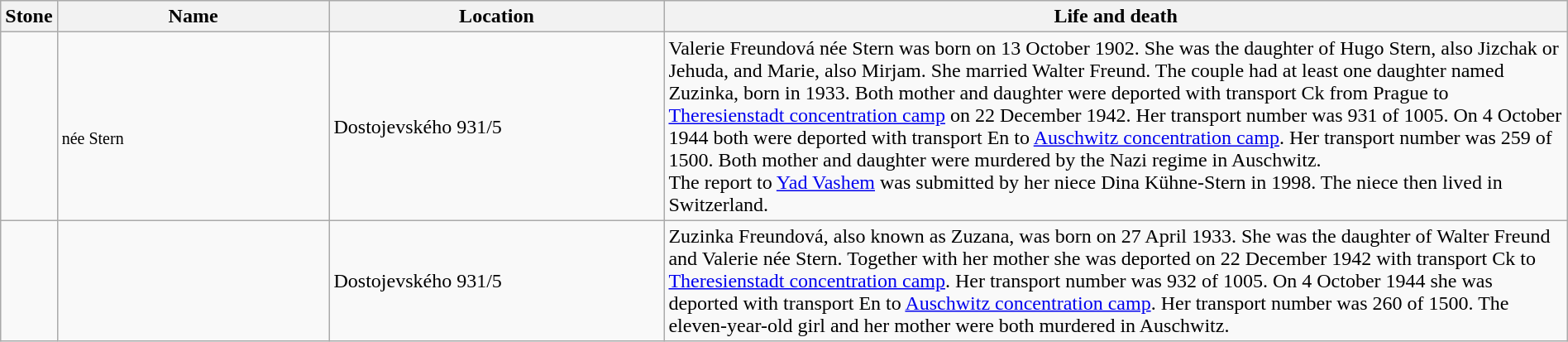<table class="wikitable sortable toptextcells" style="width:100%">
<tr>
<th class="hintergrundfarbe6 unsortable" width="120px">Stone</th>
<th class="hintergrundfarbe6" style ="width:18%;">Name</th>
<th class="hintergrundfarbe6" data-sort-type="text" style ="width:22%;">Location</th>
<th class="hintergrundfarbe6 unsortable" style="width:100%;">Life and death</th>
</tr>
<tr>
<td></td>
<td><br><small>née Stern</small></td>
<td>Dostojevského 931/5<br></td>
<td>Valerie Freundová née Stern was born on 13 October 1902. She was the daughter of Hugo Stern, also Jizchak or Jehuda, and Marie, also Mirjam. She married Walter Freund. The couple had at least one daughter named Zuzinka, born in 1933. Both mother and daughter were deported with transport Ck from Prague to <a href='#'>Theresienstadt concentration camp</a> on 22 December 1942. Her transport number was 931 of 1005. On 4 October 1944 both were deported with transport En to <a href='#'>Auschwitz concentration camp</a>. Her transport number was 259 of 1500. Both mother and daughter were murdered by the Nazi regime in Auschwitz.<br>The report to <a href='#'>Yad Vashem</a> was submitted by her niece Dina Kühne-Stern in 1998. The niece then lived in Switzerland.</td>
</tr>
<tr>
<td></td>
<td></td>
<td>Dostojevského 931/5<br></td>
<td>Zuzinka Freundová, also known as Zuzana, was born on 27 April 1933. She was the daughter of Walter Freund and Valerie née Stern. Together with her mother she was deported on 22 December 1942 with transport Ck to <a href='#'>Theresienstadt concentration camp</a>. Her transport number was 932 of 1005. On 4 October 1944 she was deported with transport En to <a href='#'>Auschwitz concentration camp</a>. Her transport number was 260 of 1500. The eleven-year-old girl and her mother were both murdered in Auschwitz.</td>
</tr>
</table>
